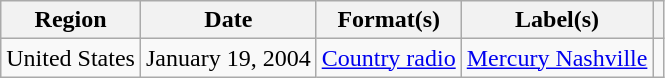<table class="wikitable">
<tr>
<th>Region</th>
<th>Date</th>
<th>Format(s)</th>
<th>Label(s)</th>
<th></th>
</tr>
<tr>
<td>United States</td>
<td>January 19, 2004</td>
<td><a href='#'>Country radio</a></td>
<td><a href='#'>Mercury Nashville</a></td>
<td></td>
</tr>
</table>
